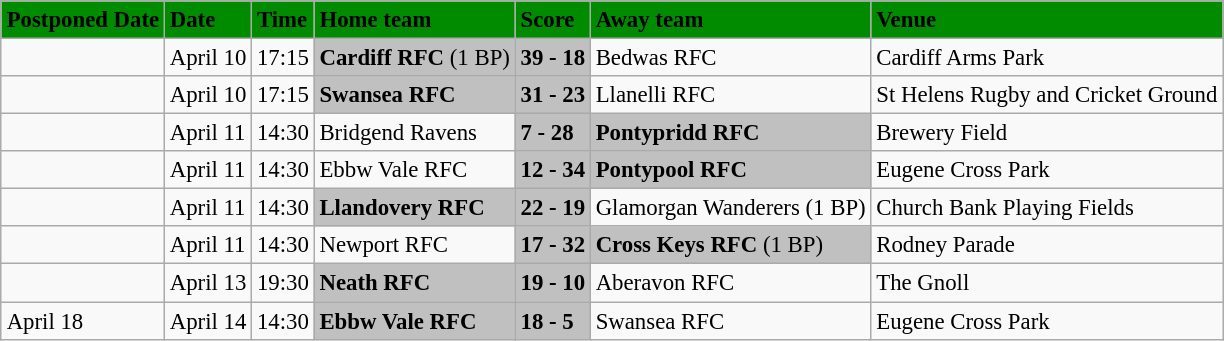<table class="wikitable" style="margin:0.5em auto; font-size:95%">
<tr bgcolor="#008B00">
<td><strong>Postponed Date</strong></td>
<td><strong>Date</strong></td>
<td><strong>Time</strong></td>
<td><strong>Home team</strong></td>
<td><strong>Score</strong></td>
<td><strong>Away team</strong></td>
<td><strong>Venue</strong></td>
</tr>
<tr>
<td></td>
<td>April 10</td>
<td>17:15</td>
<td bgcolor="silver"><strong>Cardiff RFC</strong> (1 BP)</td>
<td bgcolor="silver"><strong>39 - 18</strong></td>
<td>Bedwas RFC</td>
<td>Cardiff Arms Park</td>
</tr>
<tr>
<td></td>
<td>April 10</td>
<td>17:15</td>
<td bgcolor="silver"><strong>Swansea RFC</strong></td>
<td bgcolor="silver"><strong>31 - 23</strong></td>
<td>Llanelli RFC</td>
<td>St Helens Rugby and Cricket Ground</td>
</tr>
<tr>
<td></td>
<td>April 11</td>
<td>14:30</td>
<td>Bridgend Ravens</td>
<td bgcolor="silver"><strong>7 - 28</strong></td>
<td bgcolor="silver"><strong>Pontypridd RFC</strong></td>
<td>Brewery Field</td>
</tr>
<tr>
<td></td>
<td>April 11</td>
<td>14:30</td>
<td>Ebbw Vale RFC</td>
<td bgcolor="silver"><strong>12 - 34</strong></td>
<td bgcolor="silver"><strong>Pontypool RFC</strong></td>
<td>Eugene Cross Park</td>
</tr>
<tr>
<td></td>
<td>April 11</td>
<td>14:30</td>
<td bgcolor="silver"><strong>Llandovery RFC</strong></td>
<td bgcolor="silver"><strong>22 - 19</strong></td>
<td>Glamorgan Wanderers (1 BP)</td>
<td>Church Bank Playing Fields</td>
</tr>
<tr>
<td></td>
<td>April 11</td>
<td>14:30</td>
<td>Newport RFC</td>
<td bgcolor="silver"><strong>17 - 32</strong></td>
<td bgcolor="silver"><strong>Cross Keys RFC</strong> (1 BP)</td>
<td>Rodney Parade</td>
</tr>
<tr>
<td></td>
<td>April 13</td>
<td>19:30</td>
<td bgcolor="silver"><strong>Neath RFC</strong></td>
<td bgcolor="silver"><strong>19 - 10</strong></td>
<td>Aberavon RFC</td>
<td>The Gnoll</td>
</tr>
<tr>
<td>April 18</td>
<td>April 14</td>
<td>14:30</td>
<td bgcolor="silver"><strong>Ebbw Vale RFC</strong></td>
<td bgcolor="silver"><strong>18 - 5</strong></td>
<td>Swansea RFC</td>
<td>Eugene Cross Park</td>
</tr>
</table>
